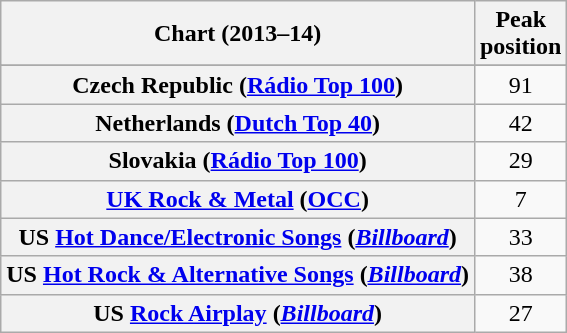<table class="wikitable sortable plainrowheaders" style="text-align:center">
<tr>
<th scope="col">Chart (2013–14)</th>
<th scope="col">Peak<br>position</th>
</tr>
<tr>
</tr>
<tr>
</tr>
<tr>
<th scope="row">Czech Republic (<a href='#'>Rádio Top 100</a>)</th>
<td>91</td>
</tr>
<tr>
<th scope="row">Netherlands (<a href='#'>Dutch Top 40</a>)</th>
<td>42</td>
</tr>
<tr>
<th scope="row">Slovakia (<a href='#'>Rádio Top 100</a>)</th>
<td>29</td>
</tr>
<tr>
<th scope="row"><a href='#'>UK Rock & Metal</a> (<a href='#'>OCC</a>)</th>
<td>7</td>
</tr>
<tr>
<th scope="row">US <a href='#'>Hot Dance/Electronic Songs</a> (<em><a href='#'>Billboard</a></em>)</th>
<td>33</td>
</tr>
<tr>
<th scope="row">US <a href='#'>Hot Rock & Alternative Songs</a> (<em><a href='#'>Billboard</a></em>)</th>
<td>38</td>
</tr>
<tr>
<th scope="row">US <a href='#'>Rock Airplay</a> (<em><a href='#'>Billboard</a></em>)</th>
<td>27</td>
</tr>
</table>
